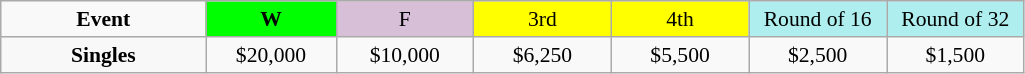<table class=wikitable style=font-size:90%;text-align:center>
<tr>
<td width=130><strong>Event</strong></td>
<td width=80 bgcolor=lime><strong>W</strong></td>
<td width=85 bgcolor=thistle>F</td>
<td width=85 bgcolor=ffff00>3rd</td>
<td width=85 bgcolor=ffff00>4th</td>
<td width=85 bgcolor=afeeee>Round of 16</td>
<td width=85 bgcolor=afeeee>Round of 32</td>
</tr>
<tr>
<th style=background:#f8f8f8>Singles </th>
<td>$20,000</td>
<td>$10,000</td>
<td>$6,250</td>
<td>$5,500</td>
<td>$2,500</td>
<td>$1,500</td>
</tr>
</table>
